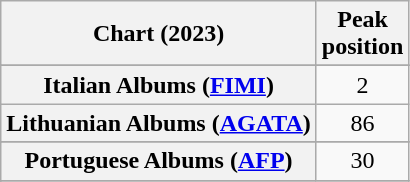<table class="wikitable sortable plainrowheaders" style="text-align:center">
<tr>
<th scope="col">Chart (2023)</th>
<th scope="col">Peak<br>position</th>
</tr>
<tr>
</tr>
<tr>
</tr>
<tr>
</tr>
<tr>
</tr>
<tr>
</tr>
<tr>
</tr>
<tr>
</tr>
<tr>
</tr>
<tr>
<th scope="row">Italian Albums (<a href='#'>FIMI</a>)</th>
<td>2</td>
</tr>
<tr>
<th scope="row">Lithuanian Albums (<a href='#'>AGATA</a>)</th>
<td>86</td>
</tr>
<tr>
</tr>
<tr>
<th scope="row">Portuguese Albums (<a href='#'>AFP</a>)</th>
<td>30</td>
</tr>
<tr>
</tr>
<tr>
</tr>
<tr>
</tr>
<tr>
</tr>
<tr>
</tr>
<tr>
</tr>
<tr>
</tr>
</table>
